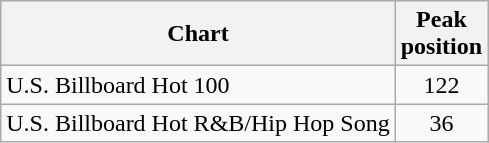<table class="wikitable">
<tr>
<th align="left">Chart</th>
<th align="center">Peak<br>position</th>
</tr>
<tr>
<td align="left">U.S. Billboard Hot 100</td>
<td align="center">122</td>
</tr>
<tr>
<td align="left">U.S. Billboard Hot R&B/Hip Hop Song</td>
<td align="center">36</td>
</tr>
</table>
